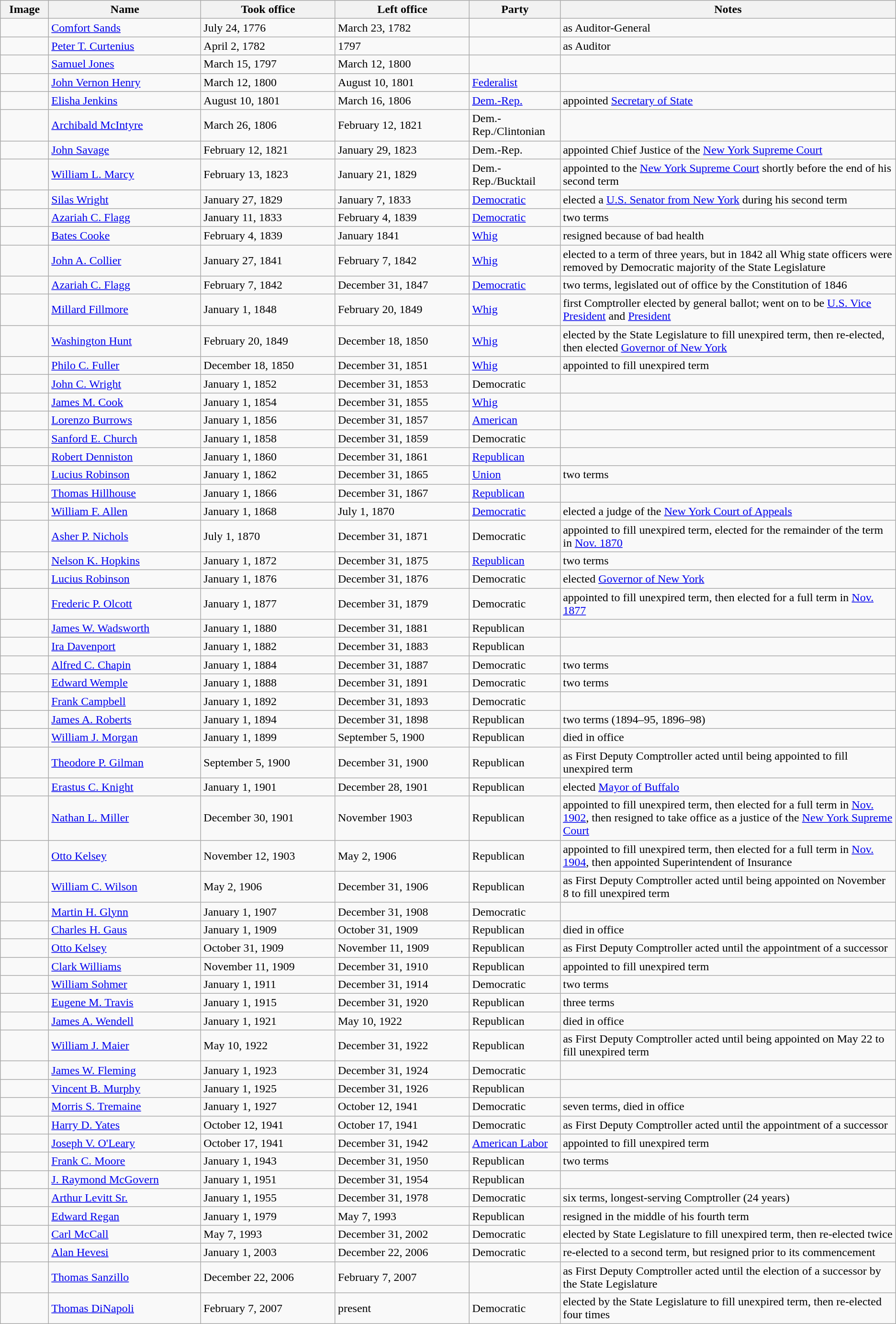<table class="wikitable">
<tr>
<th width = "60px">Image</th>
<th width = "17%">Name</th>
<th width = "15%">Took office</th>
<th width = "15%">Left office</th>
<th>Party</th>
<th>Notes</th>
</tr>
<tr>
<td></td>
<td><a href='#'>Comfort Sands</a></td>
<td>July 24, 1776</td>
<td>March 23, 1782</td>
<td></td>
<td>as Auditor-General </td>
</tr>
<tr>
<td></td>
<td><a href='#'>Peter T. Curtenius</a></td>
<td>April 2, 1782</td>
<td>1797</td>
<td></td>
<td>as Auditor</td>
</tr>
<tr>
<td></td>
<td><a href='#'>Samuel Jones</a></td>
<td>March 15, 1797</td>
<td>March 12, 1800</td>
<td></td>
<td></td>
</tr>
<tr>
<td></td>
<td><a href='#'>John Vernon Henry</a></td>
<td>March 12, 1800</td>
<td>August 10, 1801</td>
<td><a href='#'>Federalist</a></td>
<td></td>
</tr>
<tr>
<td></td>
<td><a href='#'>Elisha Jenkins</a></td>
<td>August 10, 1801</td>
<td>March 16, 1806</td>
<td><a href='#'>Dem.-Rep.</a></td>
<td>appointed <a href='#'>Secretary of State</a></td>
</tr>
<tr>
<td></td>
<td><a href='#'>Archibald McIntyre</a></td>
<td>March 26, 1806</td>
<td>February 12, 1821</td>
<td>Dem.-Rep./Clintonian</td>
<td></td>
</tr>
<tr>
<td></td>
<td><a href='#'>John Savage</a></td>
<td>February 12, 1821</td>
<td>January 29, 1823</td>
<td>Dem.-Rep.</td>
<td>appointed Chief Justice of the <a href='#'>New York Supreme Court</a></td>
</tr>
<tr>
<td></td>
<td><a href='#'>William L. Marcy</a></td>
<td>February 13, 1823</td>
<td>January 21, 1829</td>
<td>Dem.-Rep./Bucktail</td>
<td>appointed to the <a href='#'>New York Supreme Court</a> shortly before the end of his second term</td>
</tr>
<tr>
<td></td>
<td><a href='#'>Silas Wright</a></td>
<td>January 27, 1829</td>
<td>January 7, 1833</td>
<td><a href='#'>Democratic</a></td>
<td>elected a <a href='#'>U.S. Senator from New York</a> during his second term</td>
</tr>
<tr>
<td></td>
<td><a href='#'>Azariah C. Flagg</a></td>
<td>January 11, 1833</td>
<td>February 4, 1839</td>
<td><a href='#'>Democratic</a></td>
<td>two terms</td>
</tr>
<tr>
<td></td>
<td><a href='#'>Bates Cooke</a></td>
<td>February 4, 1839</td>
<td>January 1841</td>
<td><a href='#'>Whig</a></td>
<td>resigned because of bad health</td>
</tr>
<tr>
<td></td>
<td><a href='#'>John A. Collier</a></td>
<td>January 27, 1841</td>
<td>February 7, 1842</td>
<td><a href='#'>Whig</a></td>
<td>elected to a term of three years, but in 1842 all Whig state officers were removed by Democratic majority of the State Legislature</td>
</tr>
<tr>
<td></td>
<td><a href='#'>Azariah C. Flagg</a></td>
<td>February 7, 1842</td>
<td>December 31, 1847</td>
<td><a href='#'>Democratic</a></td>
<td>two terms, legislated out of office by the Constitution of 1846</td>
</tr>
<tr>
<td></td>
<td><a href='#'>Millard Fillmore</a></td>
<td>January 1, 1848</td>
<td>February 20, 1849</td>
<td><a href='#'>Whig</a></td>
<td>first Comptroller elected by general ballot; went on to be <a href='#'>U.S. Vice President</a> and <a href='#'>President</a></td>
</tr>
<tr>
<td></td>
<td><a href='#'>Washington Hunt</a></td>
<td>February 20, 1849</td>
<td>December 18, 1850</td>
<td><a href='#'>Whig</a></td>
<td>elected by the State Legislature to fill unexpired term, then re-elected, then elected <a href='#'>Governor of New York</a></td>
</tr>
<tr>
<td></td>
<td><a href='#'>Philo C. Fuller</a></td>
<td>December 18, 1850</td>
<td>December 31, 1851</td>
<td><a href='#'>Whig</a></td>
<td>appointed to fill unexpired term</td>
</tr>
<tr>
<td></td>
<td><a href='#'>John C. Wright</a></td>
<td>January 1, 1852</td>
<td>December 31, 1853</td>
<td>Democratic</td>
<td></td>
</tr>
<tr>
<td></td>
<td><a href='#'>James M. Cook</a></td>
<td>January 1, 1854</td>
<td>December 31, 1855</td>
<td><a href='#'>Whig</a></td>
<td></td>
</tr>
<tr>
<td></td>
<td><a href='#'>Lorenzo Burrows</a></td>
<td>January 1, 1856</td>
<td>December 31, 1857</td>
<td><a href='#'>American</a></td>
<td></td>
</tr>
<tr>
<td></td>
<td><a href='#'>Sanford E. Church</a></td>
<td>January 1, 1858</td>
<td>December 31, 1859</td>
<td>Democratic</td>
<td></td>
</tr>
<tr>
<td></td>
<td><a href='#'>Robert Denniston</a></td>
<td>January 1, 1860</td>
<td>December 31, 1861</td>
<td><a href='#'>Republican</a></td>
<td></td>
</tr>
<tr>
<td></td>
<td><a href='#'>Lucius Robinson</a></td>
<td>January 1, 1862</td>
<td>December 31, 1865</td>
<td><a href='#'>Union</a></td>
<td>two terms</td>
</tr>
<tr>
<td></td>
<td><a href='#'>Thomas Hillhouse</a></td>
<td>January 1, 1866</td>
<td>December 31, 1867</td>
<td><a href='#'>Republican</a></td>
<td></td>
</tr>
<tr>
<td></td>
<td><a href='#'>William F. Allen</a></td>
<td>January 1, 1868</td>
<td>July 1, 1870</td>
<td><a href='#'>Democratic</a></td>
<td>elected a judge of the <a href='#'>New York Court of Appeals</a></td>
</tr>
<tr>
<td></td>
<td><a href='#'>Asher P. Nichols</a></td>
<td>July 1, 1870</td>
<td>December 31, 1871</td>
<td>Democratic</td>
<td>appointed to fill unexpired term, elected for the remainder of the term in <a href='#'>Nov. 1870</a></td>
</tr>
<tr>
<td></td>
<td><a href='#'>Nelson K. Hopkins</a></td>
<td>January 1, 1872</td>
<td>December 31, 1875</td>
<td><a href='#'>Republican</a></td>
<td>two terms</td>
</tr>
<tr>
<td></td>
<td><a href='#'>Lucius Robinson</a></td>
<td>January 1, 1876</td>
<td>December 31, 1876</td>
<td>Democratic</td>
<td>elected <a href='#'>Governor of New York</a></td>
</tr>
<tr>
<td></td>
<td><a href='#'>Frederic P. Olcott</a></td>
<td>January 1, 1877</td>
<td>December 31, 1879</td>
<td>Democratic</td>
<td>appointed to fill unexpired term, then elected for a full term in <a href='#'>Nov. 1877</a></td>
</tr>
<tr>
<td></td>
<td><a href='#'>James W. Wadsworth</a></td>
<td>January 1, 1880</td>
<td>December 31, 1881</td>
<td>Republican</td>
<td></td>
</tr>
<tr>
<td></td>
<td><a href='#'>Ira Davenport</a></td>
<td>January 1, 1882</td>
<td>December 31, 1883</td>
<td>Republican</td>
<td></td>
</tr>
<tr>
<td></td>
<td><a href='#'>Alfred C. Chapin</a></td>
<td>January 1, 1884</td>
<td>December 31, 1887</td>
<td>Democratic</td>
<td>two terms</td>
</tr>
<tr>
<td></td>
<td><a href='#'>Edward Wemple</a></td>
<td>January 1, 1888</td>
<td>December 31, 1891</td>
<td>Democratic</td>
<td>two terms</td>
</tr>
<tr>
<td></td>
<td><a href='#'>Frank Campbell</a></td>
<td>January 1, 1892</td>
<td>December 31, 1893</td>
<td>Democratic</td>
<td></td>
</tr>
<tr>
<td></td>
<td><a href='#'>James A. Roberts</a></td>
<td>January 1, 1894</td>
<td>December 31, 1898</td>
<td>Republican</td>
<td>two terms (1894–95, 1896–98)</td>
</tr>
<tr>
<td></td>
<td><a href='#'>William J. Morgan</a></td>
<td>January 1, 1899</td>
<td>September 5, 1900</td>
<td>Republican</td>
<td>died in office</td>
</tr>
<tr>
<td></td>
<td><a href='#'>Theodore P. Gilman</a></td>
<td>September 5, 1900</td>
<td>December 31, 1900</td>
<td>Republican</td>
<td>as First Deputy Comptroller acted until being appointed to fill unexpired term</td>
</tr>
<tr>
<td></td>
<td><a href='#'>Erastus C. Knight</a></td>
<td>January 1, 1901</td>
<td>December 28, 1901</td>
<td>Republican</td>
<td>elected <a href='#'>Mayor of Buffalo</a></td>
</tr>
<tr>
<td></td>
<td><a href='#'>Nathan L. Miller</a></td>
<td>December 30, 1901</td>
<td>November 1903</td>
<td>Republican</td>
<td>appointed to fill unexpired term, then elected for a full term in <a href='#'>Nov. 1902</a>, then resigned to take office as a justice of the <a href='#'>New York Supreme Court</a></td>
</tr>
<tr>
<td></td>
<td><a href='#'>Otto Kelsey</a></td>
<td>November 12, 1903</td>
<td>May 2, 1906</td>
<td>Republican</td>
<td>appointed to fill unexpired term, then elected for a full term in <a href='#'>Nov. 1904</a>, then appointed Superintendent of Insurance</td>
</tr>
<tr>
<td></td>
<td><a href='#'>William C. Wilson</a></td>
<td>May 2, 1906</td>
<td>December 31, 1906</td>
<td>Republican</td>
<td>as First Deputy Comptroller acted until being appointed on November 8 to fill unexpired term</td>
</tr>
<tr>
<td></td>
<td><a href='#'>Martin H. Glynn</a></td>
<td>January 1, 1907</td>
<td>December 31, 1908</td>
<td>Democratic</td>
<td></td>
</tr>
<tr>
<td></td>
<td><a href='#'>Charles H. Gaus</a></td>
<td>January 1, 1909</td>
<td>October 31, 1909</td>
<td>Republican</td>
<td>died in office</td>
</tr>
<tr>
<td></td>
<td><a href='#'>Otto Kelsey</a></td>
<td>October 31, 1909</td>
<td>November 11, 1909</td>
<td>Republican</td>
<td>as First Deputy Comptroller acted until the appointment of a successor</td>
</tr>
<tr>
<td></td>
<td><a href='#'>Clark Williams</a></td>
<td>November 11, 1909</td>
<td>December 31, 1910</td>
<td>Republican</td>
<td>appointed to fill unexpired term</td>
</tr>
<tr>
<td></td>
<td><a href='#'>William Sohmer</a></td>
<td>January 1, 1911</td>
<td>December 31, 1914</td>
<td>Democratic</td>
<td>two terms</td>
</tr>
<tr>
<td></td>
<td><a href='#'>Eugene M. Travis</a></td>
<td>January 1, 1915</td>
<td>December 31, 1920</td>
<td>Republican</td>
<td>three terms</td>
</tr>
<tr>
<td></td>
<td><a href='#'>James A. Wendell</a></td>
<td>January 1, 1921</td>
<td>May 10, 1922</td>
<td>Republican</td>
<td>died in office</td>
</tr>
<tr>
<td></td>
<td><a href='#'>William J. Maier</a></td>
<td>May 10, 1922</td>
<td>December 31, 1922</td>
<td>Republican</td>
<td>as First Deputy Comptroller acted until being appointed on May 22 to fill unexpired term</td>
</tr>
<tr>
<td></td>
<td><a href='#'>James W. Fleming</a></td>
<td>January 1, 1923</td>
<td>December 31, 1924</td>
<td>Democratic</td>
<td></td>
</tr>
<tr>
<td></td>
<td><a href='#'>Vincent B. Murphy</a></td>
<td>January 1, 1925</td>
<td>December 31, 1926</td>
<td>Republican</td>
<td></td>
</tr>
<tr>
<td></td>
<td><a href='#'>Morris S. Tremaine</a></td>
<td>January 1, 1927</td>
<td>October 12, 1941</td>
<td>Democratic</td>
<td>seven terms, died in office</td>
</tr>
<tr>
<td></td>
<td><a href='#'>Harry D. Yates</a></td>
<td>October 12, 1941</td>
<td>October 17, 1941</td>
<td>Democratic</td>
<td>as First Deputy Comptroller acted until the appointment of a successor</td>
</tr>
<tr>
<td></td>
<td><a href='#'>Joseph V. O'Leary</a></td>
<td>October 17, 1941</td>
<td>December 31, 1942</td>
<td><a href='#'>American Labor</a></td>
<td>appointed to fill unexpired term</td>
</tr>
<tr>
<td></td>
<td><a href='#'>Frank C. Moore</a></td>
<td>January 1, 1943</td>
<td>December 31, 1950</td>
<td>Republican</td>
<td>two terms</td>
</tr>
<tr>
<td></td>
<td><a href='#'>J. Raymond McGovern</a></td>
<td>January 1, 1951</td>
<td>December 31, 1954</td>
<td>Republican</td>
<td></td>
</tr>
<tr>
<td></td>
<td><a href='#'>Arthur Levitt Sr.</a></td>
<td>January 1, 1955</td>
<td>December 31, 1978</td>
<td>Democratic</td>
<td>six terms, longest-serving Comptroller (24 years)</td>
</tr>
<tr>
<td></td>
<td><a href='#'>Edward Regan</a></td>
<td>January 1, 1979</td>
<td>May 7, 1993</td>
<td>Republican</td>
<td>resigned in the middle of his fourth term</td>
</tr>
<tr>
<td></td>
<td><a href='#'>Carl McCall</a></td>
<td>May 7, 1993</td>
<td>December 31, 2002</td>
<td>Democratic</td>
<td>elected by State Legislature to fill unexpired term, then re-elected twice</td>
</tr>
<tr>
<td></td>
<td><a href='#'>Alan Hevesi</a></td>
<td>January 1, 2003</td>
<td>December 22, 2006</td>
<td>Democratic</td>
<td>re-elected to a second term, but resigned prior to its commencement</td>
</tr>
<tr>
<td></td>
<td><a href='#'>Thomas Sanzillo</a></td>
<td>December 22, 2006</td>
<td>February 7, 2007</td>
<td></td>
<td>as First Deputy Comptroller acted until the election of a successor by the State Legislature</td>
</tr>
<tr>
<td></td>
<td><a href='#'>Thomas DiNapoli</a></td>
<td>February 7, 2007</td>
<td>present</td>
<td>Democratic</td>
<td>elected by the State Legislature to fill unexpired term, then re-elected four times</td>
</tr>
</table>
